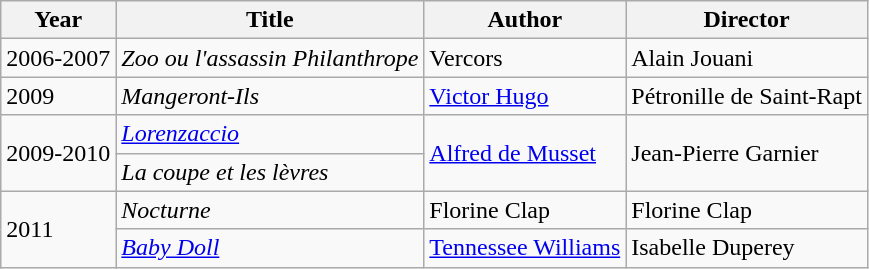<table class="wikitable">
<tr>
<th>Year</th>
<th>Title</th>
<th>Author</th>
<th>Director</th>
</tr>
<tr>
<td>2006-2007</td>
<td><em>Zoo ou l'assassin Philanthrope</em></td>
<td>Vercors</td>
<td>Alain Jouani</td>
</tr>
<tr>
<td>2009</td>
<td><em>Mangeront-Ils</em></td>
<td><a href='#'>Victor Hugo</a></td>
<td>Pétronille de Saint-Rapt</td>
</tr>
<tr>
<td rowspan=2>2009-2010</td>
<td><em><a href='#'>Lorenzaccio</a></em></td>
<td rowspan=2><a href='#'>Alfred de Musset</a></td>
<td rowspan=2>Jean-Pierre Garnier</td>
</tr>
<tr>
<td><em>La coupe et les lèvres</em></td>
</tr>
<tr>
<td rowspan=2>2011</td>
<td><em>Nocturne</em></td>
<td>Florine Clap</td>
<td>Florine Clap</td>
</tr>
<tr>
<td><em><a href='#'>Baby Doll</a></em></td>
<td><a href='#'>Tennessee Williams</a></td>
<td>Isabelle Duperey</td>
</tr>
</table>
